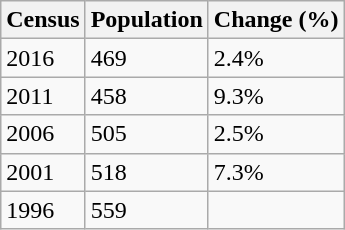<table class="wikitable">
<tr>
<th>Census</th>
<th>Population</th>
<th>Change (%)</th>
</tr>
<tr>
<td>2016</td>
<td>469</td>
<td> 2.4%</td>
</tr>
<tr>
<td>2011</td>
<td>458</td>
<td> 9.3%</td>
</tr>
<tr>
<td>2006</td>
<td>505</td>
<td> 2.5%</td>
</tr>
<tr>
<td>2001</td>
<td>518</td>
<td> 7.3%</td>
</tr>
<tr>
<td>1996</td>
<td>559</td>
<td></td>
</tr>
</table>
